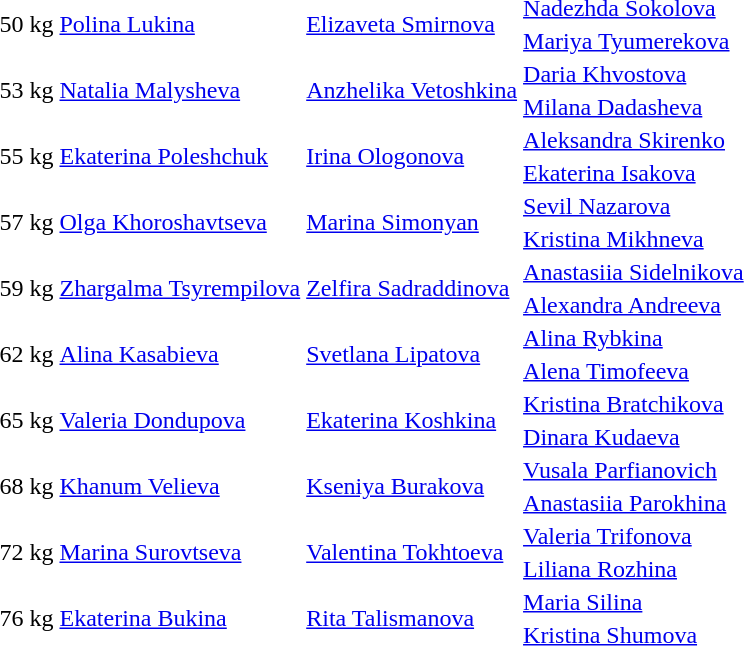<table>
<tr>
<td rowspan=2>50 kg<br></td>
<td rowspan=2> <a href='#'>Polina Lukina</a></td>
<td rowspan=2> <a href='#'>Elizaveta Smirnova</a></td>
<td> <a href='#'>Nadezhda Sokolova</a></td>
</tr>
<tr>
<td> <a href='#'>Mariya Tyumerekova</a></td>
</tr>
<tr>
<td rowspan=2>53 kg<br></td>
<td rowspan=2> <a href='#'>Natalia Malysheva</a></td>
<td rowspan=2> <a href='#'>Anzhelika Vetoshkina</a></td>
<td> <a href='#'>Daria Khvostova</a></td>
</tr>
<tr>
<td> <a href='#'>Milana Dadasheva</a></td>
</tr>
<tr>
<td rowspan=2>55 kg<br></td>
<td rowspan=2> <a href='#'>Ekaterina Poleshchuk</a></td>
<td rowspan=2> <a href='#'>Irina Ologonova</a></td>
<td> <a href='#'>Aleksandra Skirenko</a></td>
</tr>
<tr>
<td> <a href='#'>Ekaterina Isakova</a></td>
</tr>
<tr>
<td rowspan=2>57 kg<br></td>
<td rowspan=2> <a href='#'>Olga Khoroshavtseva</a></td>
<td rowspan=2> <a href='#'>Marina Simonyan</a></td>
<td> <a href='#'>Sevil Nazarova</a></td>
</tr>
<tr>
<td> <a href='#'>Kristina Mikhneva</a></td>
</tr>
<tr>
<td rowspan=2>59 kg<br></td>
<td rowspan=2> <a href='#'>Zhargalma Tsyrempilova</a></td>
<td rowspan=2> <a href='#'>Zelfira Sadraddinova</a></td>
<td> <a href='#'>Anastasiia Sidelnikova</a></td>
</tr>
<tr>
<td> <a href='#'>Alexandra Andreeva</a></td>
</tr>
<tr>
<td rowspan=2>62 kg<br></td>
<td rowspan=2> <a href='#'>Alina Kasabieva</a></td>
<td rowspan=2> <a href='#'>Svetlana Lipatova</a></td>
<td> <a href='#'>Alina Rybkina</a></td>
</tr>
<tr>
<td> <a href='#'>Alena Timofeeva</a></td>
</tr>
<tr>
<td rowspan=2>65 kg<br></td>
<td rowspan=2> <a href='#'>Valeria Dondupova</a></td>
<td rowspan=2> <a href='#'>Ekaterina Koshkina</a></td>
<td> <a href='#'>Kristina Bratchikova</a></td>
</tr>
<tr>
<td> <a href='#'>Dinara Kudaeva</a></td>
</tr>
<tr>
<td rowspan=2>68 kg<br></td>
<td rowspan=2> <a href='#'>Khanum Velieva</a></td>
<td rowspan=2> <a href='#'>Kseniya Burakova</a></td>
<td> <a href='#'>Vusala Parfianovich</a></td>
</tr>
<tr>
<td> <a href='#'>Anastasiia Parokhina</a></td>
</tr>
<tr>
<td rowspan=2>72 kg<br></td>
<td rowspan=2> <a href='#'>Marina Surovtseva</a></td>
<td rowspan=2> <a href='#'>Valentina Tokhtoeva</a></td>
<td> <a href='#'>Valeria Trifonova</a></td>
</tr>
<tr>
<td> <a href='#'>Liliana Rozhina</a></td>
</tr>
<tr>
<td rowspan=2>76 kg<br></td>
<td rowspan=2> <a href='#'>Ekaterina Bukina</a></td>
<td rowspan=2> <a href='#'>Rita Talismanova</a></td>
<td> <a href='#'>Maria Silina</a></td>
</tr>
<tr>
<td> <a href='#'>Kristina Shumova</a></td>
</tr>
</table>
